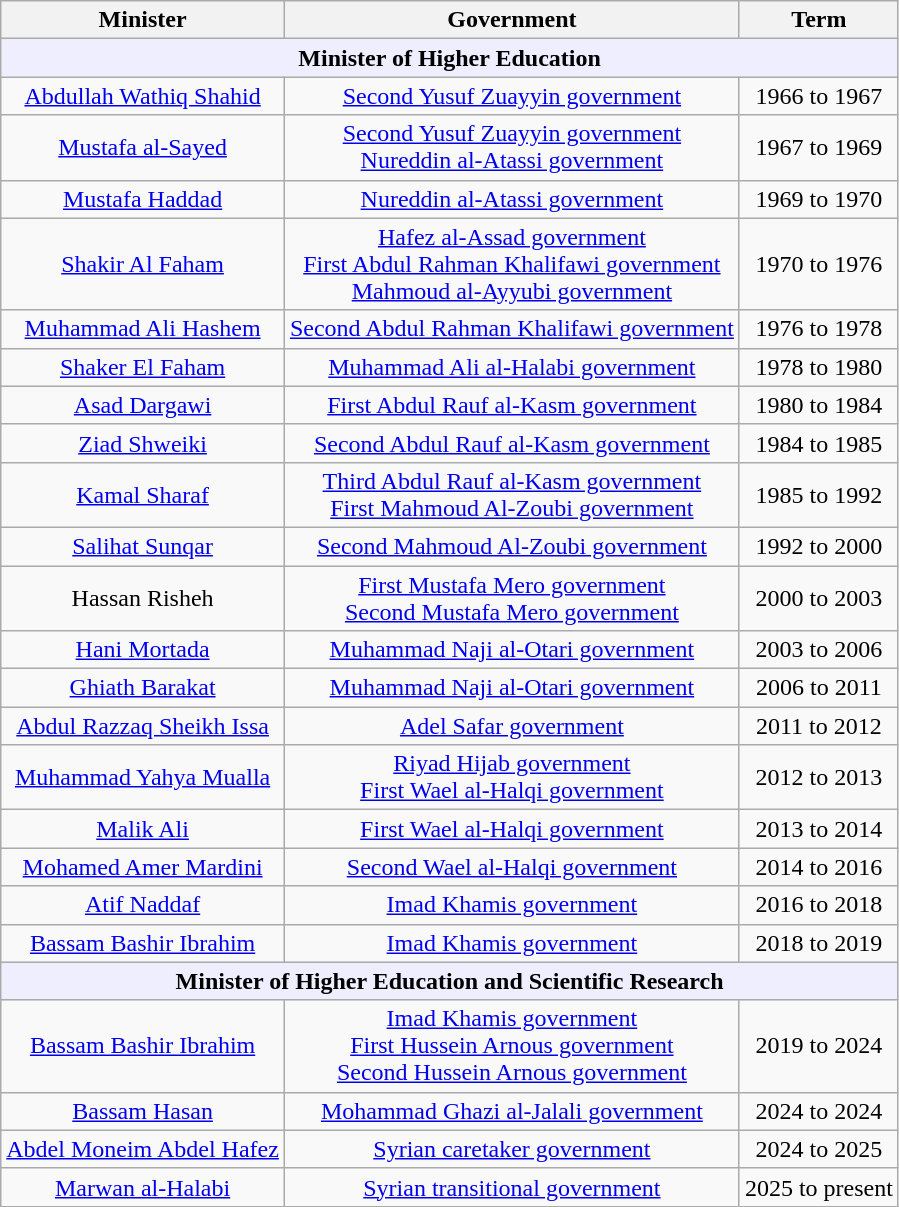<table class="wikitable" style="text-align:center;">
<tr>
<th>Minister</th>
<th>Government</th>
<th>Term</th>
</tr>
<tr>
<th style="background:#EEEEFF" colspan="6">Minister of Higher Education</th>
</tr>
<tr>
<td><a href='#'>Abdullah Wathiq Shahid</a></td>
<td><a href='#'>Second Yusuf Zuayyin government</a></td>
<td>1966 to 1967</td>
</tr>
<tr>
<td><a href='#'>Mustafa al-Sayed</a></td>
<td><a href='#'>Second Yusuf Zuayyin government</a><br><a href='#'>Nureddin al-Atassi government</a></td>
<td>1967 to 1969</td>
</tr>
<tr>
<td><a href='#'>Mustafa Haddad</a></td>
<td><a href='#'>Nureddin al-Atassi government</a></td>
<td>1969 to 1970</td>
</tr>
<tr>
<td><a href='#'>Shakir Al Faham</a></td>
<td><a href='#'>Hafez al-Assad government</a><br><a href='#'>First Abdul Rahman Khalifawi government</a><br><a href='#'>Mahmoud al-Ayyubi government</a></td>
<td>1970 to 1976</td>
</tr>
<tr>
<td><a href='#'>Muhammad Ali Hashem</a></td>
<td><a href='#'>Second Abdul Rahman Khalifawi government</a></td>
<td>1976 to 1978</td>
</tr>
<tr>
<td><a href='#'>Shaker El Faham</a></td>
<td><a href='#'>Muhammad Ali al-Halabi government</a></td>
<td>1978 to 1980</td>
</tr>
<tr>
<td><a href='#'>Asad Dargawi</a></td>
<td><a href='#'>First Abdul Rauf al-Kasm government</a></td>
<td>1980 to 1984</td>
</tr>
<tr>
<td><a href='#'>Ziad Shweiki</a></td>
<td><a href='#'>Second Abdul Rauf al-Kasm government</a></td>
<td>1984 to 1985</td>
</tr>
<tr>
<td><a href='#'>Kamal Sharaf</a></td>
<td><a href='#'>Third Abdul Rauf al-Kasm government</a><br><a href='#'>First Mahmoud Al-Zoubi government</a></td>
<td>1985 to 1992</td>
</tr>
<tr>
<td><a href='#'>Salihat Sunqar</a></td>
<td><a href='#'>Second Mahmoud Al-Zoubi government</a></td>
<td>1992 to 2000</td>
</tr>
<tr>
<td>Hassan Risheh</td>
<td><a href='#'>First Mustafa Mero government</a><br><a href='#'>Second Mustafa Mero government</a></td>
<td>2000 to 2003</td>
</tr>
<tr>
<td><a href='#'>Hani Mortada</a></td>
<td><a href='#'>Muhammad Naji al-Otari government</a></td>
<td>2003 to 2006</td>
</tr>
<tr>
<td><a href='#'>Ghiath Barakat</a></td>
<td><a href='#'>Muhammad Naji al-Otari government</a></td>
<td>2006 to 2011</td>
</tr>
<tr>
<td><a href='#'>Abdul Razzaq Sheikh Issa</a></td>
<td><a href='#'>Adel Safar government</a></td>
<td>2011 to 2012</td>
</tr>
<tr>
<td><a href='#'>Muhammad Yahya Mualla</a></td>
<td><a href='#'>Riyad Hijab government</a><br><a href='#'>First Wael al-Halqi government</a></td>
<td>2012 to 2013</td>
</tr>
<tr>
<td><a href='#'>Malik Ali</a></td>
<td><a href='#'>First Wael al-Halqi government</a></td>
<td>2013 to 2014</td>
</tr>
<tr>
<td><a href='#'>Mohamed Amer Mardini</a></td>
<td><a href='#'>Second Wael al-Halqi government</a></td>
<td>2014 to 2016</td>
</tr>
<tr>
<td><a href='#'>Atif Naddaf</a></td>
<td><a href='#'>Imad Khamis government</a></td>
<td>2016 to 2018</td>
</tr>
<tr>
<td><a href='#'>Bassam Bashir Ibrahim</a></td>
<td><a href='#'>Imad Khamis government</a></td>
<td>2018 to 2019</td>
</tr>
<tr>
<th style="background:#EEEEFF" colspan="6">Minister of Higher Education and Scientific Research</th>
</tr>
<tr>
<td><a href='#'>Bassam Bashir Ibrahim</a></td>
<td><a href='#'>Imad Khamis government</a><br><a href='#'>First Hussein Arnous government</a><br><a href='#'>Second Hussein Arnous government</a></td>
<td>2019 to 2024</td>
</tr>
<tr>
<td><a href='#'>Bassam Hasan</a></td>
<td><a href='#'>Mohammad Ghazi al-Jalali government</a></td>
<td>2024 to 2024</td>
</tr>
<tr>
<td><a href='#'>Abdel Moneim Abdel Hafez</a></td>
<td><a href='#'>Syrian caretaker government</a></td>
<td>2024 to 2025</td>
</tr>
<tr>
<td><a href='#'>Marwan al-Halabi</a></td>
<td><a href='#'>Syrian transitional government</a></td>
<td>2025 to present</td>
</tr>
</table>
